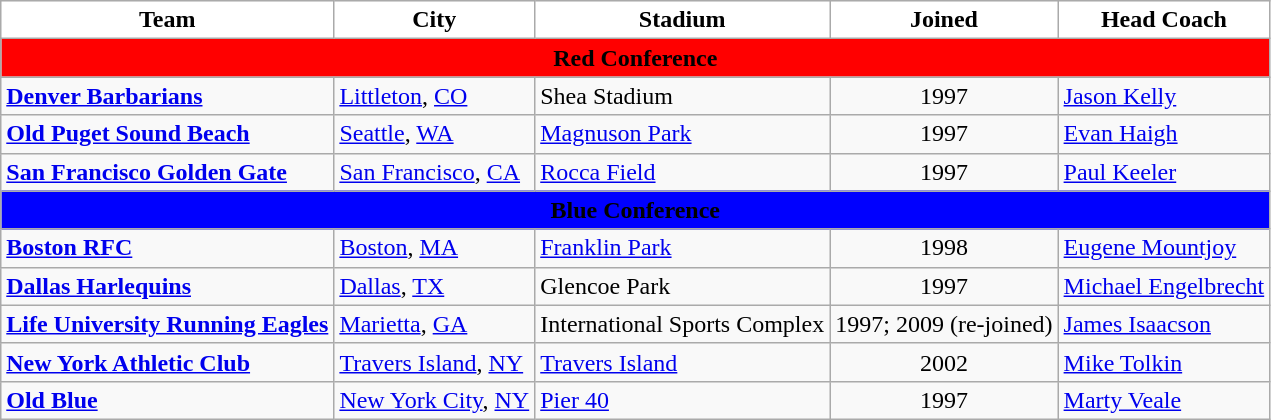<table class="wikitable" style="text-align:left">
<tr>
<th style="background:white">Team</th>
<th style="background:white">City</th>
<th style="background:white">Stadium</th>
<th style="background:white">Joined</th>
<th style="background:white">Head Coach</th>
</tr>
<tr>
<th style="background:red;" colspan="6"><span>Red Conference</span></th>
</tr>
<tr>
<td><strong><a href='#'>Denver Barbarians</a></strong></td>
<td><a href='#'>Littleton</a>, <a href='#'>CO</a></td>
<td>Shea Stadium</td>
<td style="text-align:center">1997</td>
<td> <a href='#'>Jason Kelly</a></td>
</tr>
<tr>
<td><strong><a href='#'>Old Puget Sound Beach</a></strong></td>
<td><a href='#'>Seattle</a>, <a href='#'>WA</a></td>
<td><a href='#'>Magnuson Park</a></td>
<td style="text-align:center">1997</td>
<td> <a href='#'>Evan Haigh</a></td>
</tr>
<tr>
<td><strong><a href='#'>San Francisco Golden Gate</a></strong></td>
<td><a href='#'>San Francisco</a>, <a href='#'>CA</a></td>
<td><a href='#'>Rocca Field</a></td>
<td style="text-align:center">1997</td>
<td> <a href='#'>Paul Keeler</a></td>
</tr>
<tr>
<th style="background:Blue;" colspan="6"><span>Blue Conference</span></th>
</tr>
<tr>
<td><strong><a href='#'>Boston RFC</a></strong></td>
<td><a href='#'>Boston</a>, <a href='#'>MA</a></td>
<td><a href='#'>Franklin Park</a></td>
<td style="text-align:center">1998</td>
<td> <a href='#'>Eugene Mountjoy</a></td>
</tr>
<tr>
<td><strong><a href='#'>Dallas Harlequins</a></strong></td>
<td><a href='#'>Dallas</a>, <a href='#'>TX</a></td>
<td>Glencoe Park</td>
<td style="text-align:center">1997</td>
<td> <a href='#'>Michael Engelbrecht</a></td>
</tr>
<tr>
<td><strong><a href='#'>Life University Running Eagles</a></strong></td>
<td><a href='#'>Marietta</a>, <a href='#'>GA</a></td>
<td>International Sports Complex</td>
<td style="text-align:center">1997; 2009 (re-joined)</td>
<td> <a href='#'>James Isaacson</a></td>
</tr>
<tr>
<td><strong><a href='#'>New York Athletic Club</a></strong></td>
<td><a href='#'>Travers Island</a>, <a href='#'>NY</a></td>
<td><a href='#'>Travers Island</a></td>
<td style="text-align:center">2002</td>
<td> <a href='#'>Mike Tolkin</a></td>
</tr>
<tr>
<td><strong><a href='#'>Old Blue</a></strong></td>
<td><a href='#'>New York City</a>, <a href='#'>NY</a></td>
<td><a href='#'>Pier 40</a></td>
<td style="text-align:center">1997</td>
<td> <a href='#'>Marty Veale</a></td>
</tr>
</table>
